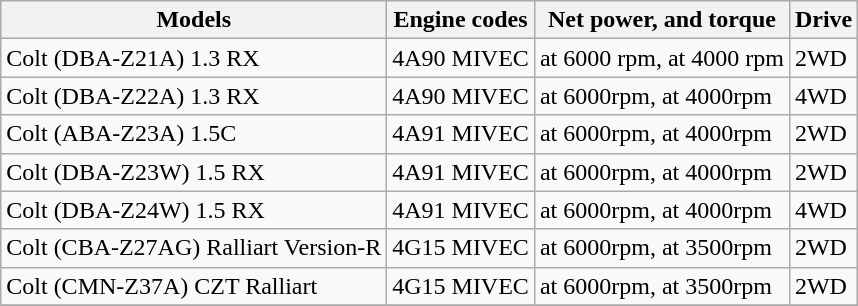<table class="wikitable">
<tr>
<th>Models</th>
<th>Engine codes</th>
<th>Net power, and torque</th>
<th>Drive</th>
</tr>
<tr>
<td>Colt (DBA-Z21A) 1.3 RX</td>
<td>4A90 MIVEC</td>
<td> at 6000 rpm,  at 4000 rpm</td>
<td>2WD</td>
</tr>
<tr>
<td>Colt (DBA-Z22A) 1.3 RX</td>
<td>4A90 MIVEC</td>
<td> at 6000rpm,  at 4000rpm</td>
<td>4WD</td>
</tr>
<tr>
<td>Colt (ABA-Z23A) 1.5C</td>
<td>4A91 MIVEC</td>
<td> at 6000rpm,  at 4000rpm</td>
<td>2WD</td>
</tr>
<tr>
<td>Colt (DBA-Z23W) 1.5 RX</td>
<td>4A91 MIVEC</td>
<td> at 6000rpm,  at 4000rpm</td>
<td>2WD</td>
</tr>
<tr>
<td>Colt (DBA-Z24W) 1.5 RX</td>
<td>4A91 MIVEC</td>
<td> at 6000rpm,  at 4000rpm</td>
<td>4WD</td>
</tr>
<tr>
<td>Colt (CBA-Z27AG) Ralliart Version-R</td>
<td>4G15 MIVEC</td>
<td> at 6000rpm,  at 3500rpm</td>
<td>2WD</td>
</tr>
<tr>
<td>Colt (CMN-Z37A) CZT Ralliart</td>
<td>4G15 MIVEC</td>
<td> at 6000rpm,  at 3500rpm</td>
<td>2WD</td>
</tr>
<tr>
</tr>
</table>
